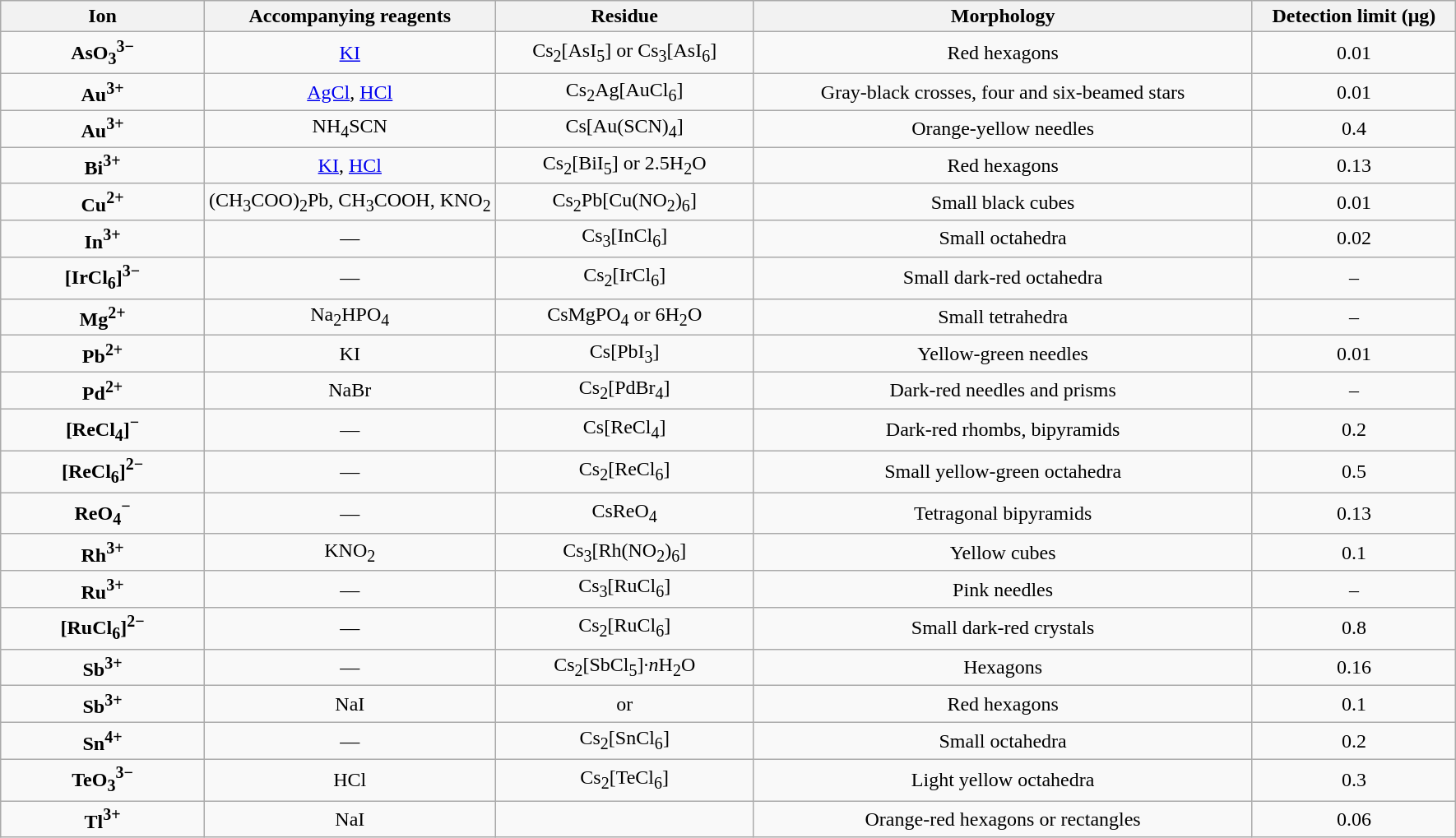<table class="wikitable collapsible collapsed sortable" style="text-align:center">
<tr>
<th width="14%">Ion</th>
<th width="20%">Accompanying reagents</th>
<th>Residue</th>
<th>Morphology</th>
<th width="14%">Detection limit (μg)</th>
</tr>
<tr>
<td><strong>AsO<sub>3</sub><sup>3−</sup></strong></td>
<td><a href='#'>KI</a></td>
<td>Cs<sub>2</sub>[AsI<sub>5</sub>] or Cs<sub>3</sub>[AsI<sub>6</sub>]</td>
<td>Red hexagons</td>
<td>0.01</td>
</tr>
<tr>
<td><strong>Au<sup>3+</sup></strong></td>
<td><a href='#'>AgCl</a>, <a href='#'>HCl</a></td>
<td>Cs<sub>2</sub>Ag[AuCl<sub>6</sub>]</td>
<td>Gray-black crosses, four and six-beamed stars</td>
<td>0.01</td>
</tr>
<tr>
<td><strong>Au<sup>3+</sup></strong></td>
<td>NH<sub>4</sub>SCN</td>
<td>Cs[Au(SCN)<sub>4</sub>]</td>
<td>Orange-yellow needles</td>
<td>0.4</td>
</tr>
<tr>
<td><strong>Bi<sup>3+</sup></strong></td>
<td><a href='#'>KI</a>, <a href='#'>HCl</a></td>
<td>Cs<sub>2</sub>[BiI<sub>5</sub>] or 2.5H<sub>2</sub>O</td>
<td>Red hexagons</td>
<td>0.13</td>
</tr>
<tr>
<td><strong>Cu<sup>2+</sup></strong></td>
<td>(CH<sub>3</sub>COO)<sub>2</sub>Pb, CH<sub>3</sub>COOH, KNO<sub>2</sub></td>
<td>Cs<sub>2</sub>Pb[Cu(NO<sub>2</sub>)<sub>6</sub>]</td>
<td>Small black cubes</td>
<td>0.01</td>
</tr>
<tr>
<td><strong>In<sup>3+</sup></strong></td>
<td>—</td>
<td>Cs<sub>3</sub>[InCl<sub>6</sub>]</td>
<td>Small octahedra</td>
<td>0.02</td>
</tr>
<tr>
<td data-sort-value="IrCl"><strong>[IrCl<sub>6</sub>]<sup>3−</sup></strong></td>
<td>—</td>
<td>Cs<sub>2</sub>[IrCl<sub>6</sub>]</td>
<td>Small dark-red octahedra</td>
<td>–</td>
</tr>
<tr>
<td><strong>Mg<sup>2+</sup></strong></td>
<td>Na<sub>2</sub>HPO<sub>4</sub></td>
<td>CsMgPO<sub>4</sub> or 6H<sub>2</sub>O</td>
<td>Small tetrahedra</td>
<td>–</td>
</tr>
<tr>
<td><strong>Pb<sup>2+</sup></strong></td>
<td>KI</td>
<td>Cs[PbI<sub>3</sub>]</td>
<td>Yellow-green needles</td>
<td>0.01</td>
</tr>
<tr>
<td><strong>Pd<sup>2+</sup></strong></td>
<td>NaBr</td>
<td>Cs<sub>2</sub>[PdBr<sub>4</sub>]</td>
<td>Dark-red needles and prisms</td>
<td>–</td>
</tr>
<tr>
<td data-sort-value="ReCl4"><strong>[ReCl<sub>4</sub>]<sup>−</sup></strong></td>
<td>—</td>
<td>Cs[ReCl<sub>4</sub>]</td>
<td>Dark-red rhombs, bipyramids</td>
<td>0.2</td>
</tr>
<tr>
<td data-sort-value="ReCl6"><strong>[ReCl<sub>6</sub>]<sup>2−</sup></strong></td>
<td>—</td>
<td>Cs<sub>2</sub>[ReCl<sub>6</sub>]</td>
<td>Small yellow-green octahedra</td>
<td>0.5</td>
</tr>
<tr>
<td><strong>ReO<sub>4</sub><sup>−</sup></strong></td>
<td>—</td>
<td>CsReO<sub>4</sub></td>
<td>Tetragonal bipyramids</td>
<td>0.13</td>
</tr>
<tr>
<td><strong>Rh<sup>3+</sup></strong></td>
<td>KNO<sub>2</sub></td>
<td>Cs<sub>3</sub>[Rh(NO<sub>2</sub>)<sub>6</sub>]</td>
<td>Yellow cubes</td>
<td>0.1</td>
</tr>
<tr>
<td><strong>Ru<sup>3+</sup></strong></td>
<td>—</td>
<td>Cs<sub>3</sub>[RuCl<sub>6</sub>]</td>
<td>Pink needles</td>
<td>–</td>
</tr>
<tr>
<td data-sort-value="RuCl6"><strong>[RuCl<sub>6</sub>]<sup>2−</sup></strong></td>
<td>—</td>
<td>Cs<sub>2</sub>[RuCl<sub>6</sub>]</td>
<td>Small dark-red crystals</td>
<td>0.8</td>
</tr>
<tr>
<td><strong>Sb<sup>3+</sup></strong></td>
<td>—</td>
<td>Cs<sub>2</sub>[SbCl<sub>5</sub>]·<em>n</em>H<sub>2</sub>O</td>
<td>Hexagons</td>
<td>0.16</td>
</tr>
<tr>
<td><strong>Sb<sup>3+</sup></strong></td>
<td>NaI</td>
<td> or </td>
<td>Red hexagons</td>
<td>0.1</td>
</tr>
<tr>
<td><strong>Sn<sup>4+</sup></strong></td>
<td>—</td>
<td>Cs<sub>2</sub>[SnCl<sub>6</sub>]</td>
<td>Small octahedra</td>
<td>0.2</td>
</tr>
<tr>
<td><strong>TeO<sub>3</sub><sup>3−</sup></strong></td>
<td>HCl</td>
<td>Cs<sub>2</sub>[TeCl<sub>6</sub>]</td>
<td>Light yellow octahedra</td>
<td>0.3</td>
</tr>
<tr>
<td><strong>Tl<sup>3+</sup></strong></td>
<td>NaI</td>
<td></td>
<td>Orange-red hexagons or rectangles</td>
<td>0.06</td>
</tr>
</table>
